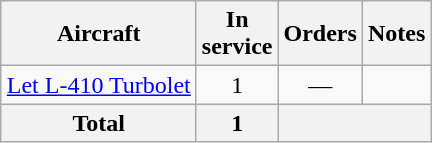<table class="wikitable" style="margin:0.5em auto; text-align:center">
<tr>
<th>Aircraft</th>
<th>In <br> service</th>
<th>Orders</th>
<th>Notes</th>
</tr>
<tr>
<td><a href='#'>Let L-410 Turbolet</a></td>
<td>1</td>
<td>—</td>
<td></td>
</tr>
<tr>
<th>Total</th>
<th>1</th>
<th colspan=2></th>
</tr>
</table>
